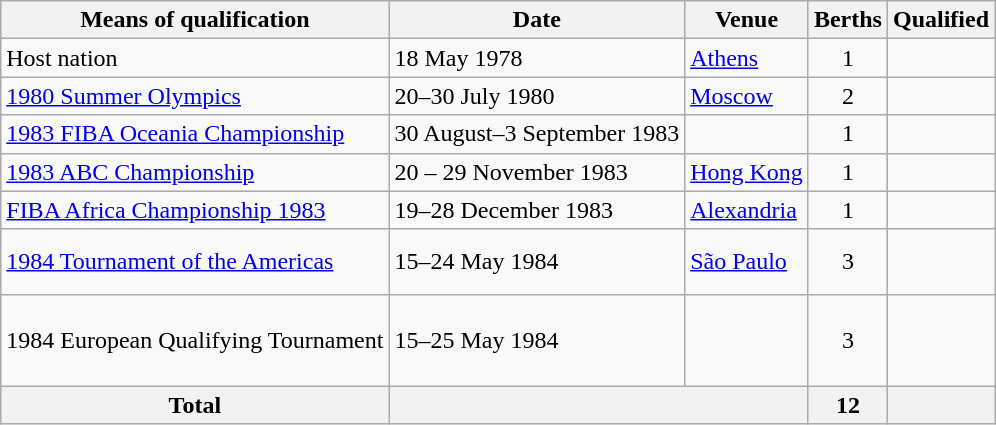<table class="wikitable">
<tr>
<th>Means of qualification</th>
<th>Date</th>
<th>Venue</th>
<th>Berths</th>
<th>Qualified</th>
</tr>
<tr>
<td>Host nation</td>
<td>18 May 1978</td>
<td> <a href='#'>Athens</a></td>
<td align=center>1</td>
<td></td>
</tr>
<tr>
<td><a href='#'>1980 Summer Olympics</a></td>
<td>20–30 July 1980</td>
<td> <a href='#'>Moscow</a></td>
<td align=center>2</td>
<td><br></td>
</tr>
<tr>
<td><a href='#'>1983 FIBA Oceania Championship</a></td>
<td>30 August–3 September 1983</td>
<td></td>
<td align=center>1</td>
<td></td>
</tr>
<tr>
<td><a href='#'>1983 ABC Championship</a></td>
<td>20 – 29 November 1983</td>
<td> <a href='#'>Hong Kong</a></td>
<td align=center>1</td>
<td></td>
</tr>
<tr>
<td><a href='#'>FIBA Africa Championship 1983</a></td>
<td>19–28 December 1983</td>
<td> <a href='#'>Alexandria</a></td>
<td align=center>1</td>
<td></td>
</tr>
<tr>
<td><a href='#'>1984 Tournament of the Americas</a></td>
<td>15–24 May 1984</td>
<td> <a href='#'>São Paulo</a></td>
<td align=center>3</td>
<td><br><br></td>
</tr>
<tr>
<td>1984 European Qualifying Tournament</td>
<td>15–25 May 1984</td>
<td></td>
<td align=center>3</td>
<td><s></s><br><br><br></td>
</tr>
<tr>
<th>Total</th>
<th colspan="2"></th>
<th>12</th>
<th></th>
</tr>
</table>
